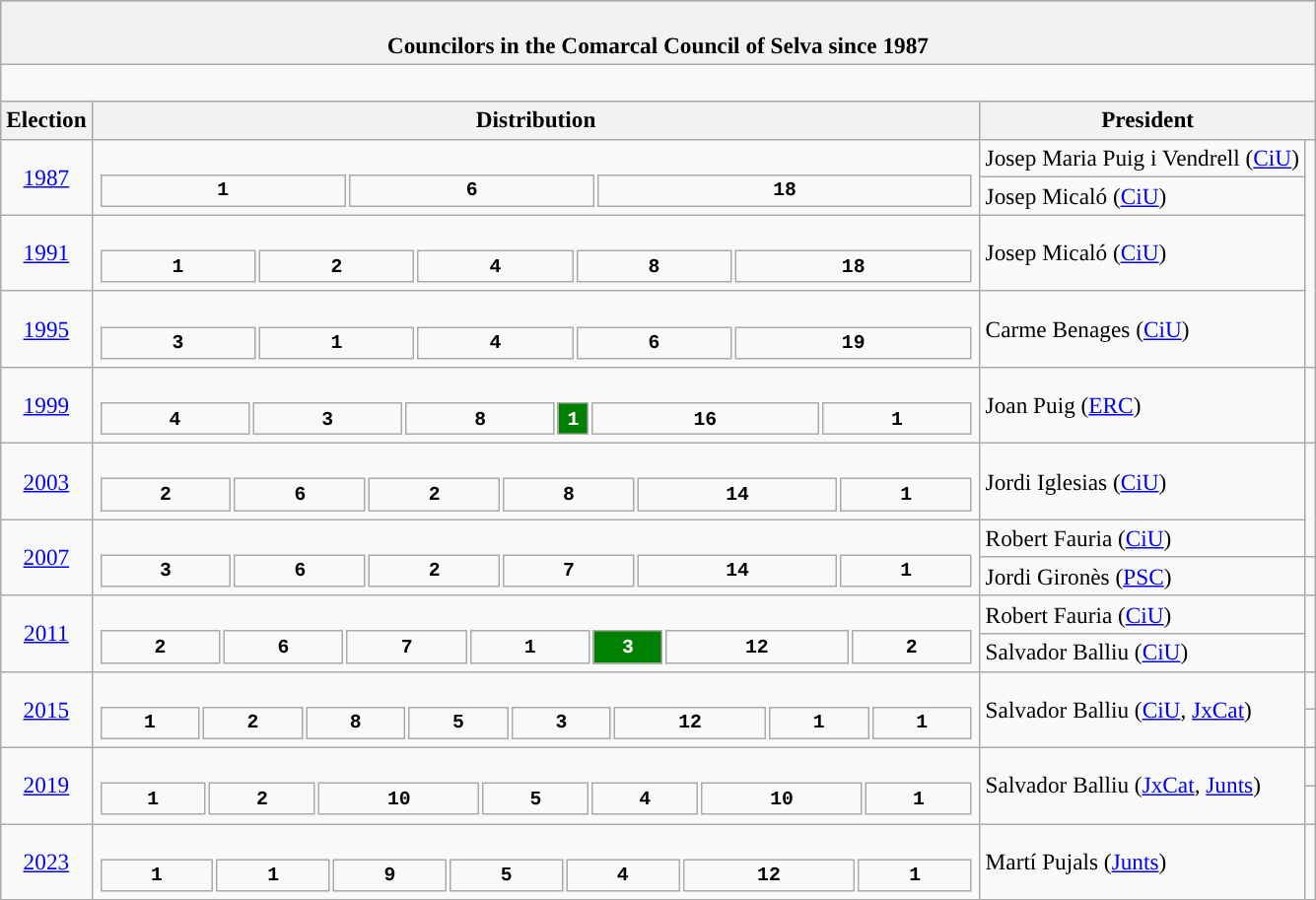<table class="wikitable" style="font-size:97%;">
<tr bgcolor="#CCCCCC">
<th colspan="4"><br>Councilors in the Comarcal Council of Selva since 1987</th>
</tr>
<tr>
<td colspan="4"><br>





















</td>
</tr>
<tr bgcolor="#CCCCCC">
<th>Election</th>
<th>Distribution</th>
<th colspan="2">President</th>
</tr>
<tr>
<td rowspan="2" align=center><a href='#'>1987</a></td>
<td rowspan="2"><br><table style="width:45em; font-size:85%; text-align:center; font-family:Courier New;">
<tr style="font-weight:bold">
<td style="background:">1</td>
<td style="background:">6</td>
<td style="background:">18</td>
</tr>
</table>
</td>
<td>Josep Maria Puig i Vendrell (<a href='#'>CiU</a>) </td>
<td rowspan="4" style="background:"></td>
</tr>
<tr>
<td>Josep Micaló (<a href='#'>CiU</a>) </td>
</tr>
<tr>
<td rowspan="1" align=center><a href='#'>1991</a></td>
<td><br><table style="width:45em; font-size:85%; text-align:center; font-family:Courier New;">
<tr style="font-weight:bold">
<td style="background:">1</td>
<td style="background:">2</td>
<td style="background:">4</td>
<td style="background:">8</td>
<td style="background:">18</td>
</tr>
</table>
</td>
<td>Josep Micaló (<a href='#'>CiU</a>)</td>
</tr>
<tr>
<td align=center><a href='#'>1995</a></td>
<td><br><table style="width:45em; font-size:85%; text-align:center; font-family:Courier New;">
<tr style="font-weight:bold">
<td style="background:">3</td>
<td style="background:">1</td>
<td style="background:">4</td>
<td style="background:">6</td>
<td style="background:">19</td>
</tr>
</table>
</td>
<td>Carme Benages (<a href='#'>CiU</a>)</td>
</tr>
<tr>
<td align=center><a href='#'>1999</a></td>
<td><br><table style="width:45em; font-size:85%; text-align:center; font-family:Courier New;">
<tr style="font-weight:bold">
<td style="background:">4</td>
<td style="background:">3</td>
<td style="background:">8</td>
<td style="background:#008000; width:1em; color:white;">1</td>
<td style="background:">16</td>
<td style="background:">1</td>
</tr>
</table>
</td>
<td>Joan Puig (<a href='#'>ERC</a>)</td>
<td style="background:"></td>
</tr>
<tr>
<td rowspan="1" align=center><a href='#'>2003</a></td>
<td><br><table style="width:45em; font-size:85%; text-align:center; font-family:Courier New;">
<tr style="font-weight:bold">
<td style="background:">2</td>
<td style="background:">6</td>
<td style="background:">2</td>
<td style="background:">8</td>
<td style="background:">14</td>
<td style="background:">1</td>
</tr>
</table>
</td>
<td>Jordi Iglesias (<a href='#'>CiU</a>)</td>
<td rowspan="2" style="background:"></td>
</tr>
<tr>
<td rowspan="2" align=center><a href='#'>2007</a></td>
<td rowspan="2"><br><table style="width:45em; font-size:85%; text-align:center; font-family:Courier New;">
<tr style="font-weight:bold">
<td style="background:">3</td>
<td style="background:">6</td>
<td style="background:">2</td>
<td style="background:">7</td>
<td style="background:">14</td>
<td style="background:">1</td>
</tr>
</table>
</td>
<td>Robert Fauria (<a href='#'>CiU</a>) </td>
</tr>
<tr>
<td>Jordi Gironès (<a href='#'>PSC</a>) </td>
<td style="background:"></td>
</tr>
<tr>
<td rowspan="2" align=center><a href='#'>2011</a></td>
<td rowspan="2"><br><table style="width:45em; font-size:85%; text-align:center; font-family:Courier New;">
<tr style="font-weight:bold">
<td style="background:">2</td>
<td style="background:">6</td>
<td style="background:">7</td>
<td style="background:">1</td>
<td style="background:#008000; width:3em; color:white;">3</td>
<td style="background:">12</td>
<td style="background:">2</td>
</tr>
</table>
</td>
<td>Robert Fauria (<a href='#'>CiU</a>) </td>
<td rowspan="2" style="background:"></td>
</tr>
<tr>
<td>Salvador Balliu (<a href='#'>CiU</a>) </td>
</tr>
<tr>
<td rowspan="2" align=center><a href='#'>2015</a></td>
<td rowspan="2"><br><table style="width:45em; font-size:85%; text-align:center; font-family:Courier New;">
<tr style="font-weight:bold">
<td style="background:">1</td>
<td style="background:">2</td>
<td style="background:">8</td>
<td style="background:">5</td>
<td style="background:">3</td>
<td style="background:">12</td>
<td style="background:">1</td>
<td style="background:">1</td>
</tr>
</table>
</td>
<td rowspan="2">Salvador Balliu (<a href='#'>CiU</a>, <a href='#'>JxCat</a>)</td>
<td style="background:"></td>
</tr>
<tr>
<td style="background:"></td>
</tr>
<tr>
<td rowspan="2" align=center><a href='#'>2019</a></td>
<td rowspan="2"><br><table style="width:45em; font-size:85%; text-align:center; font-family:Courier New;">
<tr style="font-weight:bold">
<td style="background:">1</td>
<td style="background:">2</td>
<td style="background:">10</td>
<td style="background:">5</td>
<td style="background:">4</td>
<td style="background:">10</td>
<td style="background:">1</td>
</tr>
</table>
</td>
<td rowspan="2">Salvador Balliu (<a href='#'>JxCat</a>, <a href='#'>Junts</a>)</td>
<td style="background:"></td>
</tr>
<tr>
<td style="background:"></td>
</tr>
<tr>
<td align=center><a href='#'>2023</a></td>
<td><br><table style="width:45em; font-size:85%; text-align:center; font-family:Courier New;">
<tr style="font-weight:bold">
<td style="background:">1</td>
<td style="background:">1</td>
<td style="background:">9</td>
<td style="background:">5</td>
<td style="background:">4</td>
<td style="background:">12</td>
<td style="background:">1</td>
</tr>
</table>
</td>
<td>Martí Pujals (<a href='#'>Junts</a>)</td>
<td style="background:"></td>
</tr>
</table>
